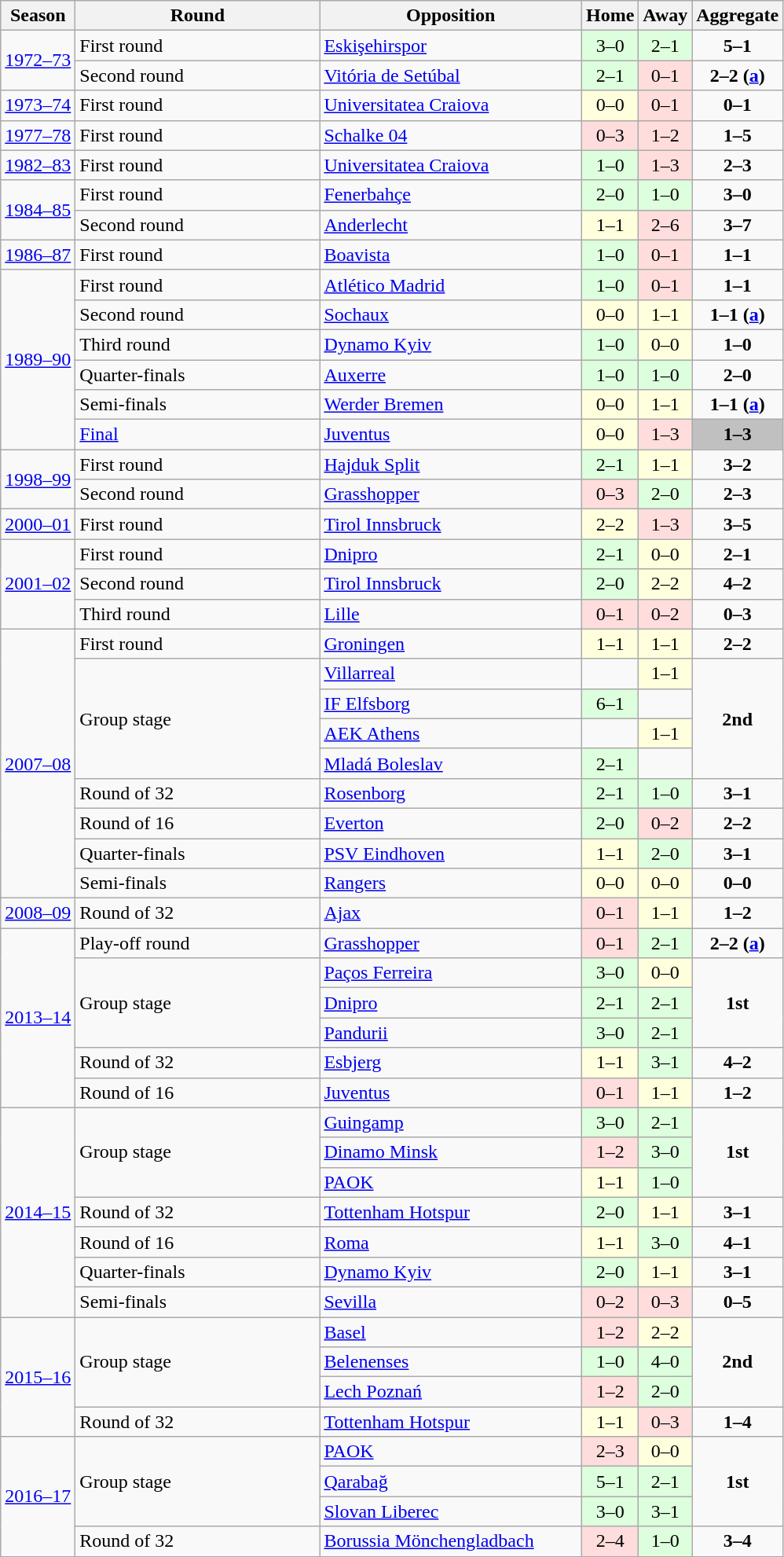<table class="wikitable">
<tr>
<th>Season</th>
<th width=200>Round</th>
<th width=215>Opposition</th>
<th>Home</th>
<th>Away</th>
<th>Aggregate</th>
</tr>
<tr>
<td rowspan=2><a href='#'>1972–73</a></td>
<td>First round</td>
<td> <a href='#'>Eskişehirspor</a></td>
<td style="text-align:center; background:#dfd;">3–0</td>
<td style="text-align:center; background:#dfd;">2–1</td>
<td style="text-align:center;"><strong>5–1</strong></td>
</tr>
<tr>
<td>Second round</td>
<td> <a href='#'>Vitória de Setúbal</a></td>
<td style="text-align:center; background:#dfd;">2–1</td>
<td style="text-align:center; background:#fdd;">0–1</td>
<td style="text-align:center;"><strong>2–2 (<a href='#'>a</a>)</strong></td>
</tr>
<tr>
<td><a href='#'>1973–74</a></td>
<td>First round</td>
<td> <a href='#'>Universitatea Craiova</a></td>
<td style="text-align:center; background:#ffd;">0–0</td>
<td style="text-align:center; background:#fdd;">0–1</td>
<td style="text-align:center;"><strong>0–1</strong></td>
</tr>
<tr>
<td><a href='#'>1977–78</a></td>
<td>First round</td>
<td> <a href='#'>Schalke 04</a></td>
<td style="text-align:center; background:#fdd;">0–3</td>
<td style="text-align:center; background:#fdd;">1–2</td>
<td style="text-align:center;"><strong>1–5</strong></td>
</tr>
<tr>
<td><a href='#'>1982–83</a></td>
<td>First round</td>
<td> <a href='#'>Universitatea Craiova</a></td>
<td style="text-align:center; background:#dfd;">1–0</td>
<td style="text-align:center; background:#fdd;">1–3</td>
<td style="text-align:center;"><strong>2–3</strong></td>
</tr>
<tr>
<td rowspan=2><a href='#'>1984–85</a></td>
<td>First round</td>
<td> <a href='#'>Fenerbahçe</a></td>
<td style="text-align:center; background:#dfd;">2–0</td>
<td style="text-align:center; background:#dfd;">1–0</td>
<td style="text-align:center;"><strong>3–0</strong></td>
</tr>
<tr>
<td>Second round</td>
<td> <a href='#'>Anderlecht</a></td>
<td style="text-align:center; background:#ffd;">1–1</td>
<td style="text-align:center; background:#fdd;">2–6</td>
<td style="text-align:center;"><strong>3–7</strong></td>
</tr>
<tr>
<td><a href='#'>1986–87</a></td>
<td>First round</td>
<td> <a href='#'>Boavista</a></td>
<td style="text-align:center; background:#dfd;">1–0</td>
<td style="text-align:center; background:#fdd;">0–1 </td>
<td style="text-align:center;"><strong>1–1<br></strong></td>
</tr>
<tr>
<td rowspan=6><a href='#'>1989–90</a></td>
<td>First round</td>
<td> <a href='#'>Atlético Madrid</a></td>
<td style="text-align:center; background:#dfd;">1–0 </td>
<td style="text-align:center; background:#fdd;">0–1</td>
<td style="text-align:center;"><strong>1–1<br></strong></td>
</tr>
<tr>
<td>Second round</td>
<td> <a href='#'>Sochaux</a></td>
<td style="text-align:center; background:#ffd;">0–0</td>
<td style="text-align:center; background:#ffd;">1–1</td>
<td style="text-align:center;"><strong>1–1 (<a href='#'>a</a>)</strong></td>
</tr>
<tr>
<td>Third round</td>
<td> <a href='#'>Dynamo Kyiv</a></td>
<td style="text-align:center; background:#dfd;">1–0</td>
<td style="text-align:center; background:#ffd;">0–0</td>
<td style="text-align:center;"><strong>1–0</strong></td>
</tr>
<tr>
<td>Quarter-finals</td>
<td> <a href='#'>Auxerre</a></td>
<td style="text-align:center; background:#dfd;">1–0</td>
<td style="text-align:center; background:#dfd;">1–0</td>
<td style="text-align:center;"><strong>2–0</strong></td>
</tr>
<tr>
<td>Semi-finals</td>
<td> <a href='#'>Werder Bremen</a></td>
<td style="text-align:center; background:#ffd;">0–0</td>
<td style="text-align:center; background:#ffd;">1–1</td>
<td style="text-align:center;"><strong>1–1 (<a href='#'>a</a>)</strong></td>
</tr>
<tr>
<td><a href='#'>Final</a></td>
<td> <a href='#'>Juventus</a></td>
<td style="text-align:center; background:#ffd;">0–0</td>
<td style="text-align:center; background:#fdd;">1–3</td>
<td bgcolor=Silver style="text-align:center;"><strong>1–3</strong></td>
</tr>
<tr>
<td rowspan=2><a href='#'>1998–99</a></td>
<td>First round</td>
<td> <a href='#'>Hajduk Split</a></td>
<td style="text-align:center; background:#dfd;">2–1</td>
<td style="text-align:center; background:#ffd;">1–1</td>
<td style="text-align:center;"><strong>3–2</strong></td>
</tr>
<tr>
<td>Second round</td>
<td> <a href='#'>Grasshopper</a></td>
<td style="text-align:center; background:#fdd;">0–3</td>
<td style="text-align:center; background:#dfd;">2–0</td>
<td style="text-align:center;"><strong>2–3</strong></td>
</tr>
<tr>
<td><a href='#'>2000–01</a></td>
<td>First round</td>
<td> <a href='#'>Tirol Innsbruck</a></td>
<td style="text-align:center; background:#ffd;">2–2</td>
<td style="text-align:center; background:#fdd;">1–3</td>
<td style="text-align:center;"><strong>3–5</strong></td>
</tr>
<tr>
<td rowspan=3><a href='#'>2001–02</a></td>
<td>First round</td>
<td> <a href='#'>Dnipro</a></td>
<td style="text-align:center; background:#dfd;">2–1</td>
<td style="text-align:center; background:#ffd;">0–0</td>
<td style="text-align:center;"><strong>2–1</strong></td>
</tr>
<tr>
<td>Second round</td>
<td> <a href='#'>Tirol Innsbruck</a></td>
<td style="text-align:center; background:#dfd;">2–0</td>
<td style="text-align:center; background:#ffd;">2–2</td>
<td style="text-align:center;"><strong>4–2</strong></td>
</tr>
<tr>
<td>Third round</td>
<td> <a href='#'>Lille</a></td>
<td style="text-align:center; background:#fdd;">0–1</td>
<td style="text-align:center; background:#fdd;">0–2</td>
<td style="text-align:center;"><strong>0–3</strong></td>
</tr>
<tr>
<td rowspan=9><a href='#'>2007–08</a></td>
<td>First round</td>
<td> <a href='#'>Groningen</a></td>
<td style="text-align:center; background:#ffd;">1–1 </td>
<td style="text-align:center; background:#ffd;">1–1</td>
<td style="text-align:center;"><strong>2–2<br></strong></td>
</tr>
<tr>
<td rowspan=4>Group stage</td>
<td> <a href='#'>Villarreal</a></td>
<td></td>
<td style="text-align:center; background:#ffd;">1–1</td>
<td rowspan=4 style="text-align:center;"><strong>2nd</strong></td>
</tr>
<tr>
<td> <a href='#'>IF Elfsborg</a></td>
<td style="text-align:center; background:#dfd;">6–1</td>
<td></td>
</tr>
<tr>
<td> <a href='#'>AEK Athens</a></td>
<td></td>
<td style="text-align:center; background:#ffd;">1–1</td>
</tr>
<tr>
<td> <a href='#'>Mladá Boleslav</a></td>
<td style="text-align:center; background:#dfd;">2–1</td>
<td></td>
</tr>
<tr>
<td>Round of 32</td>
<td> <a href='#'>Rosenborg</a></td>
<td style="text-align:center; background:#dfd;">2–1</td>
<td style="text-align:center; background:#dfd;">1–0</td>
<td style="text-align:center;"><strong>3–1</strong></td>
</tr>
<tr>
<td>Round of 16</td>
<td> <a href='#'>Everton</a></td>
<td style="text-align:center; background:#dfd;">2–0</td>
<td style="text-align:center; background:#fdd;">0–2 </td>
<td style="text-align:center;"><strong>2–2<br></strong></td>
</tr>
<tr>
<td>Quarter-finals</td>
<td> <a href='#'>PSV Eindhoven</a></td>
<td style="text-align:center; background:#ffd;">1–1</td>
<td style="text-align:center; background:#dfd;">2–0</td>
<td style="text-align:center;"><strong>3–1</strong></td>
</tr>
<tr>
<td>Semi-finals</td>
<td> <a href='#'>Rangers</a></td>
<td style="text-align:center; background:#ffd;">0–0 </td>
<td style="text-align:center; background:#ffd;">0–0</td>
<td style="text-align:center;"><strong>0–0<br></strong></td>
</tr>
<tr>
<td><a href='#'>2008–09</a></td>
<td>Round of 32</td>
<td> <a href='#'>Ajax</a></td>
<td style="text-align:center; background:#fdd;">0–1</td>
<td style="text-align:center; background:#ffd;">1–1</td>
<td style="text-align:center;"><strong>1–2</strong></td>
</tr>
<tr>
<td rowspan=6><a href='#'>2013–14</a></td>
<td>Play-off round</td>
<td> <a href='#'>Grasshopper</a></td>
<td style="text-align:center; background:#fdd;">0–1</td>
<td style="text-align:center; background:#dfd;">2–1</td>
<td style="text-align:center;"><strong>2–2 (<a href='#'>a</a>)</strong></td>
</tr>
<tr>
<td rowspan=3>Group stage</td>
<td> <a href='#'>Paços Ferreira</a></td>
<td style="text-align:center; background:#dfd;">3–0</td>
<td style="text-align:center; background:#ffd;">0–0</td>
<td rowspan=3 style="text-align:center;"><strong>1st</strong></td>
</tr>
<tr>
<td> <a href='#'>Dnipro</a></td>
<td style="text-align:center; background:#dfd;">2–1</td>
<td style="text-align:center; background:#dfd;">2–1</td>
</tr>
<tr>
<td> <a href='#'>Pandurii</a></td>
<td style="text-align:center; background:#dfd;">3–0</td>
<td style="text-align:center; background:#dfd;">2–1</td>
</tr>
<tr>
<td>Round of 32</td>
<td> <a href='#'>Esbjerg</a></td>
<td style="text-align:center; background:#ffd;">1–1</td>
<td style="text-align:center; background:#dfd;">3–1</td>
<td style="text-align:center;"><strong>4–2</strong></td>
</tr>
<tr>
<td>Round of 16</td>
<td> <a href='#'>Juventus</a></td>
<td style="text-align:center; background:#fdd;">0–1</td>
<td style="text-align:center; background:#ffd;">1–1</td>
<td style="text-align:center;"><strong>1–2</strong></td>
</tr>
<tr>
<td rowspan=7><a href='#'>2014–15</a></td>
<td rowspan=3>Group stage</td>
<td> <a href='#'>Guingamp</a></td>
<td style="text-align:center; background:#dfd;">3–0</td>
<td style="text-align:center; background:#dfd;">2–1</td>
<td rowspan=3 style="text-align:center;"><strong>1st</strong></td>
</tr>
<tr>
<td> <a href='#'>Dinamo Minsk</a></td>
<td style="text-align:center; background:#fdd;">1–2</td>
<td style="text-align:center; background:#dfd;">3–0</td>
</tr>
<tr>
<td> <a href='#'>PAOK</a></td>
<td style="text-align:center; background:#ffd;">1–1</td>
<td style="text-align:center; background:#dfd;">1–0</td>
</tr>
<tr>
<td>Round of 32</td>
<td> <a href='#'>Tottenham Hotspur</a></td>
<td style="text-align:center; background:#dfd;">2–0</td>
<td style="text-align:center; background:#ffd;">1–1</td>
<td style="text-align:center;"><strong>3–1</strong></td>
</tr>
<tr>
<td>Round of 16</td>
<td> <a href='#'>Roma</a></td>
<td style="text-align:center; background:#ffd;">1–1</td>
<td style="text-align:center; background:#dfd;">3–0</td>
<td style="text-align:center;"><strong>4–1</strong></td>
</tr>
<tr>
<td>Quarter-finals</td>
<td> <a href='#'>Dynamo Kyiv</a></td>
<td style="text-align:center; background:#dfd;">2–0</td>
<td style="text-align:center; background:#ffd;">1–1</td>
<td style="text-align:center;"><strong>3–1</strong></td>
</tr>
<tr>
<td>Semi-finals</td>
<td> <a href='#'>Sevilla</a></td>
<td style="text-align:center; background:#fdd;">0–2</td>
<td style="text-align:center; background:#fdd;">0–3</td>
<td style="text-align:center;"><strong>0–5</strong></td>
</tr>
<tr>
<td rowspan=4><a href='#'>2015–16</a></td>
<td rowspan=3>Group stage</td>
<td> <a href='#'>Basel</a></td>
<td style="text-align:center; background:#fdd;">1–2</td>
<td style="text-align:center; background:#ffd;">2–2</td>
<td rowspan=3 style="text-align:center;"><strong>2nd</strong></td>
</tr>
<tr>
<td> <a href='#'>Belenenses</a></td>
<td style="text-align:center; background:#dfd;">1–0</td>
<td style="text-align:center; background:#dfd;">4–0</td>
</tr>
<tr>
<td> <a href='#'>Lech Poznań</a></td>
<td style="text-align:center; background:#fdd;">1–2</td>
<td style="text-align:center; background:#dfd;">2–0</td>
</tr>
<tr>
<td>Round of 32</td>
<td> <a href='#'>Tottenham Hotspur</a></td>
<td style="text-align:center; background:#ffd;">1–1</td>
<td style="text-align:center; background:#fdd;">0–3</td>
<td style="text-align:center;"><strong>1–4</strong></td>
</tr>
<tr>
<td rowspan=4><a href='#'>2016–17</a></td>
<td rowspan=3>Group stage</td>
<td> <a href='#'>PAOK</a></td>
<td style="text-align:center; background:#fdd;">2–3</td>
<td style="text-align:center; background:#ffd;">0–0</td>
<td rowspan=3 style="text-align:center;"><strong>1st</strong></td>
</tr>
<tr>
<td> <a href='#'>Qarabağ</a></td>
<td style="text-align:center; background:#dfd;">5–1</td>
<td style="text-align:center; background:#dfd;">2–1</td>
</tr>
<tr>
<td> <a href='#'>Slovan Liberec</a></td>
<td style="text-align:center; background:#dfd;">3–0</td>
<td style="text-align:center; background:#dfd;">3–1</td>
</tr>
<tr>
<td>Round of 32</td>
<td> <a href='#'>Borussia Mönchengladbach</a></td>
<td style="text-align:center; background:#fdd;">2–4</td>
<td style="text-align:center; background:#dfd;">1–0</td>
<td style="text-align:center;"><strong>3–4</strong></td>
</tr>
</table>
